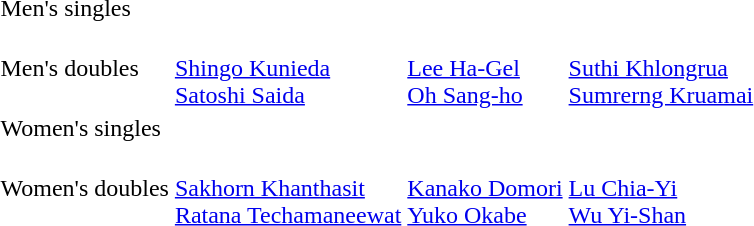<table>
<tr>
<td>Men's singles</td>
<td></td>
<td></td>
<td></td>
</tr>
<tr>
<td>Men's doubles</td>
<td> <br> <a href='#'>Shingo Kunieda</a> <br> <a href='#'>Satoshi Saida</a></td>
<td> <br> <a href='#'>Lee Ha-Gel</a> <br> <a href='#'>Oh Sang-ho</a></td>
<td> <br> <a href='#'>Suthi Khlongrua</a> <br> <a href='#'>Sumrerng Kruamai</a></td>
</tr>
<tr>
<td>Women's singles</td>
<td></td>
<td></td>
<td></td>
</tr>
<tr>
<td>Women's doubles</td>
<td> <br> <a href='#'>Sakhorn Khanthasit</a> <br> <a href='#'>Ratana Techamaneewat</a></td>
<td> <br> <a href='#'>Kanako Domori</a> <br> <a href='#'>Yuko Okabe</a></td>
<td> <br> <a href='#'>Lu Chia-Yi</a> <br> <a href='#'>Wu Yi-Shan</a></td>
</tr>
</table>
